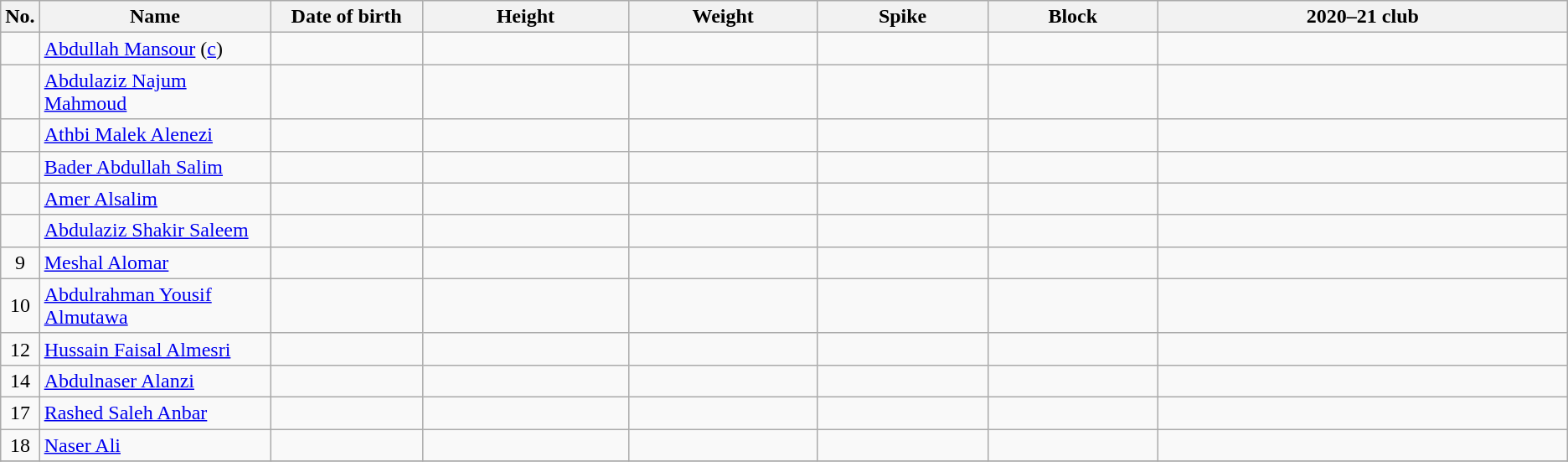<table class="wikitable sortable" style="text-align:center;">
<tr>
<th>No.</th>
<th style="width:12em">Name</th>
<th style="width:8em">Date of birth</th>
<th style="width:11em">Height</th>
<th style="width:10em">Weight</th>
<th style="width:9em">Spike</th>
<th style="width:9em">Block</th>
<th style="width:23em">2020–21 club</th>
</tr>
<tr>
<td></td>
<td align=left><a href='#'>Abdullah Mansour</a> (<a href='#'>c</a>)</td>
<td align=right></td>
<td></td>
<td></td>
<td></td>
<td></td>
<td></td>
</tr>
<tr>
<td></td>
<td align=left><a href='#'>Abdulaziz Najum Mahmoud</a></td>
<td align=right></td>
<td></td>
<td></td>
<td></td>
<td></td>
<td></td>
</tr>
<tr>
<td></td>
<td align=left><a href='#'>Athbi Malek Alenezi</a></td>
<td align=right></td>
<td></td>
<td></td>
<td></td>
<td></td>
<td></td>
</tr>
<tr>
<td></td>
<td align=left><a href='#'>Bader Abdullah Salim</a></td>
<td align=right></td>
<td></td>
<td></td>
<td></td>
<td></td>
<td></td>
</tr>
<tr>
<td></td>
<td align=left><a href='#'>Amer Alsalim</a></td>
<td align=right></td>
<td></td>
<td></td>
<td></td>
<td></td>
<td></td>
</tr>
<tr>
<td></td>
<td align=left><a href='#'>Abdulaziz Shakir Saleem</a></td>
<td align=right></td>
<td></td>
<td></td>
<td></td>
<td></td>
<td></td>
</tr>
<tr>
<td>9</td>
<td align=left><a href='#'>Meshal Alomar</a></td>
<td align=right></td>
<td></td>
<td></td>
<td></td>
<td></td>
<td></td>
</tr>
<tr>
<td>10</td>
<td align=left><a href='#'>Abdulrahman Yousif Almutawa</a></td>
<td align=right></td>
<td></td>
<td></td>
<td></td>
<td></td>
<td></td>
</tr>
<tr>
<td>12</td>
<td align=left><a href='#'>Hussain Faisal Almesri</a></td>
<td align=right></td>
<td></td>
<td></td>
<td></td>
<td></td>
<td></td>
</tr>
<tr>
<td>14</td>
<td align=left><a href='#'>Abdulnaser Alanzi</a></td>
<td align=right></td>
<td></td>
<td></td>
<td></td>
<td></td>
<td></td>
</tr>
<tr>
<td>17</td>
<td align=left><a href='#'>Rashed Saleh Anbar</a></td>
<td align=right></td>
<td></td>
<td></td>
<td></td>
<td></td>
<td></td>
</tr>
<tr>
<td>18</td>
<td align=left><a href='#'>Naser Ali</a></td>
<td align=right></td>
<td></td>
<td></td>
<td></td>
<td></td>
<td></td>
</tr>
<tr>
</tr>
</table>
